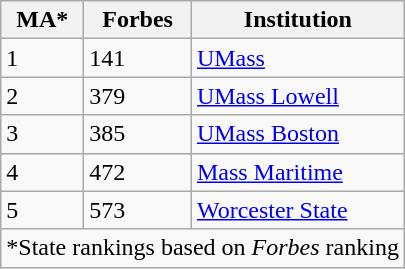<table class="wikitable">
<tr>
<th>MA*</th>
<th>Forbes</th>
<th>Institution</th>
</tr>
<tr>
<td>1</td>
<td>141</td>
<td><a href='#'>UMass</a></td>
</tr>
<tr>
<td>2</td>
<td>379</td>
<td><a href='#'>UMass Lowell</a></td>
</tr>
<tr>
<td>3</td>
<td>385</td>
<td><a href='#'>UMass Boston</a></td>
</tr>
<tr>
<td>4</td>
<td>472</td>
<td><a href='#'>Mass Maritime</a></td>
</tr>
<tr>
<td>5</td>
<td>573</td>
<td><a href='#'>Worcester State</a></td>
</tr>
<tr>
<td colspan="3">*State rankings based on <em>Forbes</em> ranking</td>
</tr>
</table>
